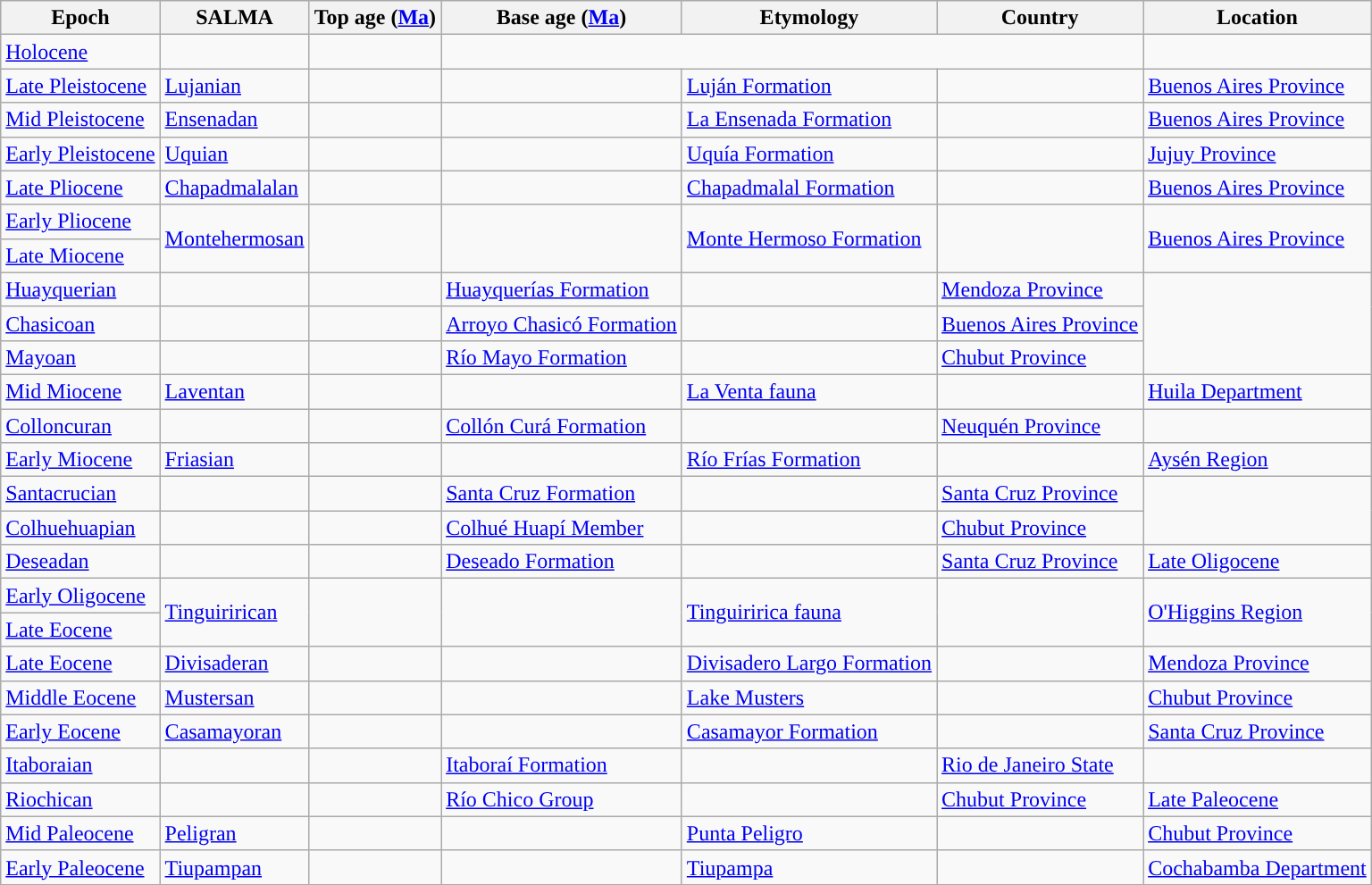<table class="wikitable sortable">
<tr>
<th>Epoch</th>
<th>SALMA</th>
<th>Top age (<a href='#'>Ma</a>)</th>
<th>Base age (<a href='#'>Ma</a>)</th>
<th>Etymology</th>
<th>Country</th>
<th>Location</th>
</tr>
<tr>
<td style="background-color: "><a href='#'>Holocene</a></td>
<td></td>
<td></td>
<td colspan=3></td>
</tr>
<tr>
<td style="background-color: "><a href='#'>Late Pleistocene</a></td>
<td><a href='#'>Lujanian</a></td>
<td></td>
<td></td>
<td><a href='#'>Luján Formation</a></td>
<td></td>
<td><a href='#'>Buenos Aires Province</a></td>
</tr>
<tr>
<td style="background-color: "><a href='#'>Mid Pleistocene</a></td>
<td><a href='#'>Ensenadan</a></td>
<td></td>
<td></td>
<td><a href='#'>La Ensenada Formation</a></td>
<td></td>
<td><a href='#'>Buenos Aires Province</a></td>
</tr>
<tr>
<td style="background-color: "><a href='#'>Early Pleistocene</a></td>
<td><a href='#'>Uquian</a></td>
<td></td>
<td></td>
<td><a href='#'>Uquía Formation</a></td>
<td></td>
<td><a href='#'>Jujuy Province</a></td>
</tr>
<tr>
<td style="background-color: "><a href='#'>Late Pliocene</a></td>
<td><a href='#'>Chapadmalalan</a></td>
<td></td>
<td></td>
<td><a href='#'>Chapadmalal Formation</a></td>
<td></td>
<td><a href='#'>Buenos Aires Province</a></td>
</tr>
<tr>
<td style="background-color: "><a href='#'>Early Pliocene</a></td>
<td rowspan=2><a href='#'>Montehermosan</a></td>
<td rowspan=2></td>
<td rowspan=2></td>
<td rowspan=2><a href='#'>Monte Hermoso Formation</a></td>
<td rowspan="2"></td>
<td rowspan=2><a href='#'>Buenos Aires Province</a></td>
</tr>
<tr>
<td style="background-color: "><a href='#'>Late Miocene</a></td>
</tr>
<tr>
<td><a href='#'>Huayquerian</a></td>
<td></td>
<td></td>
<td><a href='#'>Huayquerías Formation</a></td>
<td></td>
<td><a href='#'>Mendoza Province</a></td>
</tr>
<tr>
<td><a href='#'>Chasicoan</a></td>
<td></td>
<td></td>
<td><a href='#'>Arroyo Chasicó Formation</a></td>
<td></td>
<td><a href='#'>Buenos Aires Province</a></td>
</tr>
<tr>
<td><a href='#'>Mayoan</a></td>
<td></td>
<td></td>
<td><a href='#'>Río Mayo Formation</a></td>
<td></td>
<td><a href='#'>Chubut Province</a></td>
</tr>
<tr>
<td style="background-color: "><a href='#'>Mid Miocene</a></td>
<td><a href='#'>Laventan</a></td>
<td></td>
<td></td>
<td><a href='#'>La Venta fauna</a></td>
<td></td>
<td><a href='#'>Huila Department</a></td>
</tr>
<tr>
<td><a href='#'>Colloncuran</a></td>
<td></td>
<td></td>
<td><a href='#'>Collón Curá Formation</a></td>
<td></td>
<td><a href='#'>Neuquén Province</a></td>
</tr>
<tr>
<td style="background-color: "><a href='#'>Early Miocene</a></td>
<td><a href='#'>Friasian</a></td>
<td></td>
<td></td>
<td><a href='#'>Río Frías Formation</a></td>
<td></td>
<td><a href='#'>Aysén Region</a></td>
</tr>
<tr>
<td><a href='#'>Santacrucian</a></td>
<td></td>
<td></td>
<td><a href='#'>Santa Cruz Formation</a></td>
<td></td>
<td><a href='#'>Santa Cruz Province</a></td>
</tr>
<tr>
<td><a href='#'>Colhuehuapian</a></td>
<td></td>
<td></td>
<td><a href='#'>Colhué Huapí Member</a></td>
<td></td>
<td><a href='#'>Chubut Province</a></td>
</tr>
<tr>
<td rowspan=2><a href='#'>Deseadan</a></td>
<td rowspan=2></td>
<td rowspan=2></td>
<td rowspan=2><a href='#'>Deseado Formation</a></td>
<td rowspan="2"></td>
<td rowspan=2><a href='#'>Santa Cruz Province</a></td>
</tr>
<tr>
<td style="background-color: "><a href='#'>Late Oligocene</a></td>
</tr>
<tr>
<td style="background-color: "><a href='#'>Early Oligocene</a></td>
<td rowspan=2><a href='#'>Tinguirirican</a></td>
<td rowspan=2></td>
<td rowspan=2></td>
<td rowspan=2><a href='#'>Tinguiririca fauna</a></td>
<td rowspan=2></td>
<td rowspan=2><a href='#'>O'Higgins Region</a></td>
</tr>
<tr>
<td style="background-color: "><a href='#'>Late Eocene</a></td>
</tr>
<tr>
<td style="background-color: "><a href='#'>Late Eocene</a></td>
<td><a href='#'>Divisaderan</a></td>
<td></td>
<td></td>
<td><a href='#'>Divisadero Largo Formation</a></td>
<td></td>
<td><a href='#'>Mendoza Province</a></td>
</tr>
<tr>
<td style="background-color: "><a href='#'>Middle Eocene</a></td>
<td><a href='#'>Mustersan</a></td>
<td></td>
<td></td>
<td><a href='#'>Lake Musters</a></td>
<td></td>
<td><a href='#'>Chubut Province</a></td>
</tr>
<tr>
<td style="background-color: "><a href='#'>Early Eocene</a></td>
<td><a href='#'>Casamayoran</a></td>
<td></td>
<td></td>
<td><a href='#'>Casamayor Formation</a></td>
<td></td>
<td><a href='#'>Santa Cruz Province</a></td>
</tr>
<tr>
<td><a href='#'>Itaboraian</a></td>
<td></td>
<td></td>
<td><a href='#'>Itaboraí Formation</a></td>
<td></td>
<td><a href='#'>Rio de Janeiro State</a></td>
</tr>
<tr>
<td rowspan=2><a href='#'>Riochican</a></td>
<td rowspan=2></td>
<td rowspan=2></td>
<td rowspan=2><a href='#'>Río Chico Group</a></td>
<td rowspan="2"></td>
<td rowspan=2><a href='#'>Chubut Province</a></td>
</tr>
<tr>
<td style="background-color: "><a href='#'>Late Paleocene</a></td>
</tr>
<tr>
<td style="background-color: "><a href='#'>Mid Paleocene</a></td>
<td><a href='#'>Peligran</a></td>
<td></td>
<td></td>
<td><a href='#'>Punta Peligro</a></td>
<td></td>
<td><a href='#'>Chubut Province</a></td>
</tr>
<tr>
<td style="background-color: "><a href='#'>Early Paleocene</a></td>
<td><a href='#'>Tiupampan</a></td>
<td></td>
<td></td>
<td><a href='#'>Tiupampa</a></td>
<td></td>
<td><a href='#'>Cochabamba Department</a></td>
</tr>
<tr>
</tr>
</table>
